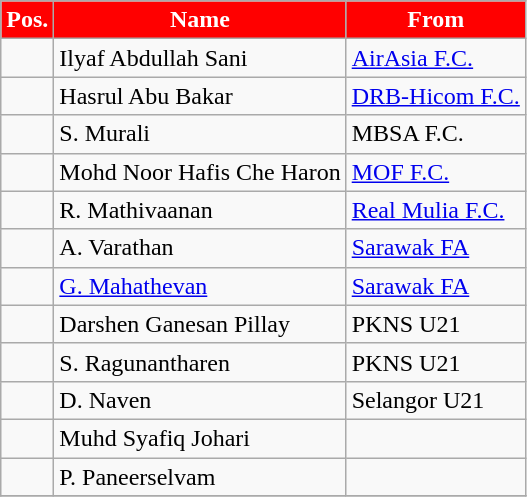<table class="wikitable sortable">
<tr>
<th style="background:red; color:white;">Pos.</th>
<th style="background:red; color:white;">Name</th>
<th style="background:red; color:white;">From</th>
</tr>
<tr>
<td></td>
<td> Ilyaf Abdullah Sani</td>
<td> <a href='#'>AirAsia F.C.</a></td>
</tr>
<tr>
<td></td>
<td> Hasrul Abu Bakar</td>
<td> <a href='#'>DRB-Hicom F.C.</a></td>
</tr>
<tr>
<td></td>
<td> S. Murali</td>
<td> MBSA F.C.</td>
</tr>
<tr>
<td></td>
<td> Mohd Noor Hafis Che Haron</td>
<td> <a href='#'>MOF F.C.</a></td>
</tr>
<tr>
<td></td>
<td> R. Mathivaanan</td>
<td> <a href='#'>Real Mulia F.C.</a></td>
</tr>
<tr>
<td></td>
<td> A. Varathan</td>
<td> <a href='#'>Sarawak FA</a></td>
</tr>
<tr>
<td></td>
<td> <a href='#'>G. Mahathevan</a></td>
<td> <a href='#'>Sarawak FA</a></td>
</tr>
<tr>
<td></td>
<td> Darshen Ganesan Pillay</td>
<td> PKNS U21</td>
</tr>
<tr>
<td></td>
<td> S. Ragunantharen</td>
<td> PKNS U21</td>
</tr>
<tr>
<td></td>
<td> D. Naven</td>
<td> Selangor U21</td>
</tr>
<tr>
<td></td>
<td> Muhd Syafiq Johari</td>
<td></td>
</tr>
<tr>
<td></td>
<td> P. Paneerselvam</td>
<td></td>
</tr>
<tr>
</tr>
</table>
